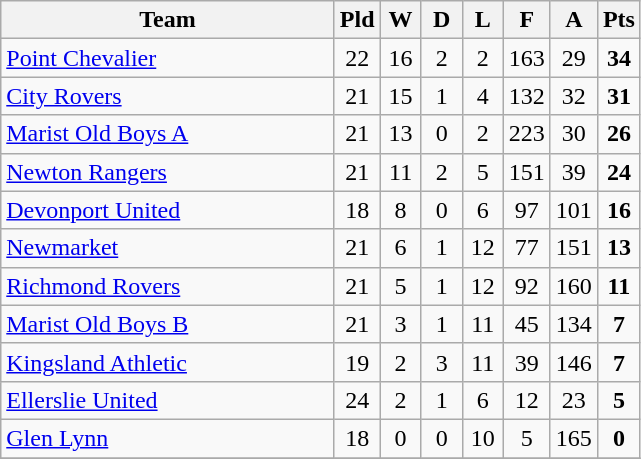<table class="wikitable" style="text-align:center;">
<tr>
<th width=215>Team</th>
<th width=20 abbr="Played">Pld</th>
<th width=20 abbr="Won">W</th>
<th width=20 abbr="Drawn">D</th>
<th width=20 abbr="Lost">L</th>
<th width=20 abbr="For">F</th>
<th width=20 abbr="Against">A</th>
<th width=20 abbr="Points">Pts</th>
</tr>
<tr>
<td style="text-align:left;"><a href='#'>Point Chevalier</a></td>
<td>22</td>
<td>16</td>
<td>2</td>
<td>2</td>
<td>163</td>
<td>29</td>
<td><strong>34</strong></td>
</tr>
<tr>
<td style="text-align:left;"><a href='#'>City Rovers</a></td>
<td>21</td>
<td>15</td>
<td>1</td>
<td>4</td>
<td>132</td>
<td>32</td>
<td><strong>31</strong></td>
</tr>
<tr>
<td style="text-align:left;"><a href='#'>Marist Old Boys A</a></td>
<td>21</td>
<td>13</td>
<td>0</td>
<td>2</td>
<td>223</td>
<td>30</td>
<td><strong>26</strong></td>
</tr>
<tr>
<td style="text-align:left;"><a href='#'>Newton Rangers</a></td>
<td>21</td>
<td>11</td>
<td>2</td>
<td>5</td>
<td>151</td>
<td>39</td>
<td><strong>24</strong></td>
</tr>
<tr>
<td style="text-align:left;"><a href='#'>Devonport United</a></td>
<td>18</td>
<td>8</td>
<td>0</td>
<td>6</td>
<td>97</td>
<td>101</td>
<td><strong>16</strong></td>
</tr>
<tr>
<td style="text-align:left;"><a href='#'>Newmarket</a></td>
<td>21</td>
<td>6</td>
<td>1</td>
<td>12</td>
<td>77</td>
<td>151</td>
<td><strong>13</strong></td>
</tr>
<tr>
<td style="text-align:left;"><a href='#'>Richmond Rovers</a></td>
<td>21</td>
<td>5</td>
<td>1</td>
<td>12</td>
<td>92</td>
<td>160</td>
<td><strong>11</strong></td>
</tr>
<tr>
<td style="text-align:left;"><a href='#'>Marist Old Boys B</a></td>
<td>21</td>
<td>3</td>
<td>1</td>
<td>11</td>
<td>45</td>
<td>134</td>
<td><strong>7</strong></td>
</tr>
<tr>
<td style="text-align:left;"><a href='#'>Kingsland Athletic</a></td>
<td>19</td>
<td>2</td>
<td>3</td>
<td>11</td>
<td>39</td>
<td>146</td>
<td><strong>7</strong></td>
</tr>
<tr>
<td style="text-align:left;"><a href='#'>Ellerslie United</a></td>
<td>24</td>
<td>2</td>
<td>1</td>
<td>6</td>
<td>12</td>
<td>23</td>
<td><strong>5</strong></td>
</tr>
<tr>
<td style="text-align:left;"><a href='#'>Glen Lynn</a></td>
<td>18</td>
<td>0</td>
<td>0</td>
<td>10</td>
<td>5</td>
<td>165</td>
<td><strong>0</strong></td>
</tr>
<tr>
</tr>
</table>
